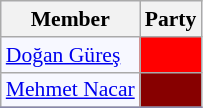<table class=wikitable style="border:1px solid #8888aa; background-color:#f7f8ff; padding:0px; font-size:90%;">
<tr>
<th>Member</th>
<th>Party</th>
</tr>
<tr>
<td><a href='#'>Doğan Güreş</a></td>
<td style="background: #ff0000"></td>
</tr>
<tr>
<td><a href='#'>Mehmet Nacar</a></td>
<td style="background: #870000"></td>
</tr>
<tr>
</tr>
</table>
